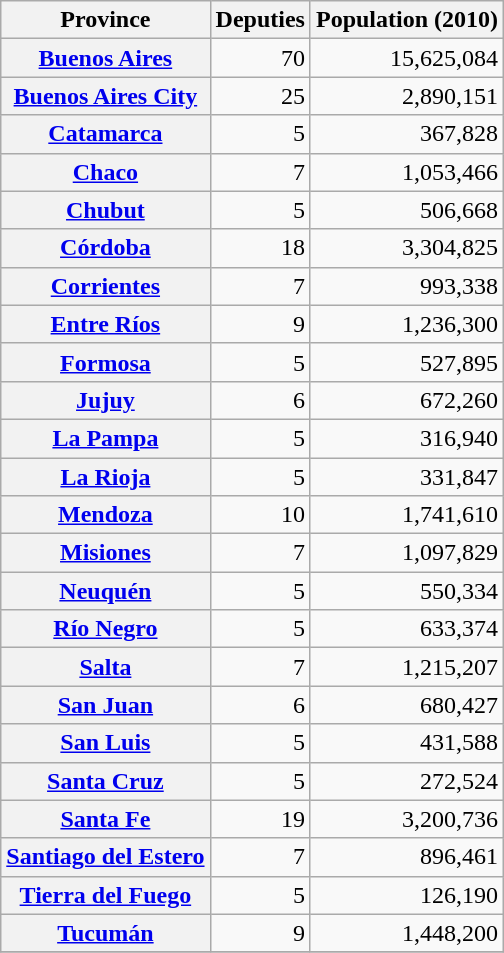<table class="wikitable sortable" style="text-align:right;">
<tr>
<th>Province</th>
<th>Deputies</th>
<th>Population (2010)</th>
</tr>
<tr>
<th><a href='#'>Buenos Aires</a></th>
<td>70</td>
<td>15,625,084</td>
</tr>
<tr>
<th><a href='#'>Buenos Aires City</a></th>
<td>25</td>
<td>2,890,151</td>
</tr>
<tr>
<th><a href='#'>Catamarca</a></th>
<td>5</td>
<td>367,828</td>
</tr>
<tr>
<th><a href='#'>Chaco</a></th>
<td>7</td>
<td>1,053,466</td>
</tr>
<tr>
<th><a href='#'>Chubut</a></th>
<td>5</td>
<td>506,668</td>
</tr>
<tr>
<th><a href='#'>Córdoba</a></th>
<td>18</td>
<td>3,304,825</td>
</tr>
<tr>
<th><a href='#'>Corrientes</a></th>
<td>7</td>
<td>993,338</td>
</tr>
<tr>
<th><a href='#'>Entre Ríos</a></th>
<td>9</td>
<td>1,236,300</td>
</tr>
<tr>
<th><a href='#'>Formosa</a></th>
<td>5</td>
<td>527,895</td>
</tr>
<tr>
<th><a href='#'>Jujuy</a></th>
<td>6</td>
<td>672,260</td>
</tr>
<tr>
<th><a href='#'>La Pampa</a></th>
<td>5</td>
<td>316,940</td>
</tr>
<tr>
<th><a href='#'>La Rioja</a></th>
<td>5</td>
<td>331,847</td>
</tr>
<tr>
<th><a href='#'>Mendoza</a></th>
<td>10</td>
<td>1,741,610</td>
</tr>
<tr>
<th><a href='#'>Misiones</a></th>
<td>7</td>
<td>1,097,829</td>
</tr>
<tr>
<th><a href='#'>Neuquén</a></th>
<td>5</td>
<td>550,334</td>
</tr>
<tr>
<th><a href='#'>Río Negro</a></th>
<td>5</td>
<td>633,374</td>
</tr>
<tr>
<th><a href='#'>Salta</a></th>
<td>7</td>
<td>1,215,207</td>
</tr>
<tr>
<th><a href='#'>San Juan</a></th>
<td>6</td>
<td>680,427</td>
</tr>
<tr>
<th><a href='#'>San Luis</a></th>
<td>5</td>
<td>431,588</td>
</tr>
<tr>
<th><a href='#'>Santa Cruz</a></th>
<td>5</td>
<td>272,524</td>
</tr>
<tr>
<th><a href='#'>Santa Fe</a></th>
<td>19</td>
<td>3,200,736</td>
</tr>
<tr>
<th><a href='#'>Santiago del Estero</a></th>
<td>7</td>
<td>896,461</td>
</tr>
<tr>
<th><a href='#'>Tierra del Fuego</a></th>
<td>5</td>
<td>126,190</td>
</tr>
<tr>
<th><a href='#'>Tucumán</a></th>
<td>9</td>
<td>1,448,200</td>
</tr>
<tr>
</tr>
</table>
